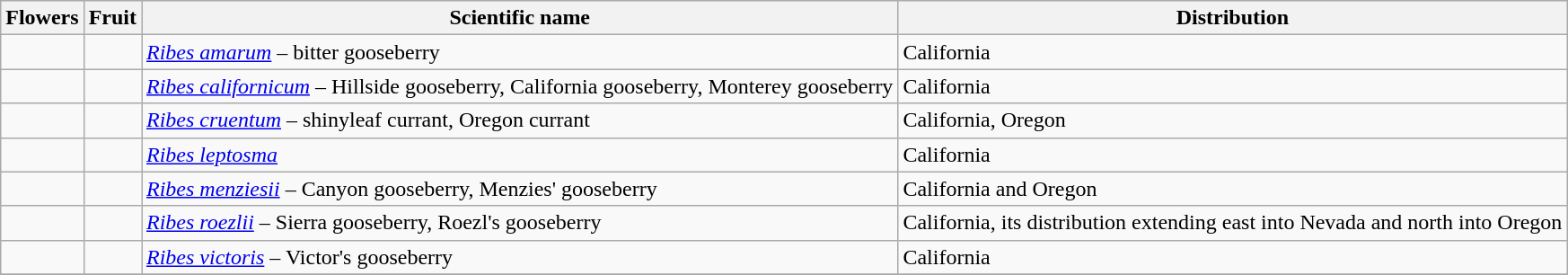<table class="wikitable">
<tr>
<th>Flowers</th>
<th>Fruit</th>
<th>Scientific name</th>
<th>Distribution</th>
</tr>
<tr>
<td></td>
<td></td>
<td><em><a href='#'>Ribes amarum</a></em>  – bitter gooseberry</td>
<td>California</td>
</tr>
<tr>
<td></td>
<td></td>
<td><em><a href='#'>Ribes californicum</a></em>  – Hillside gooseberry, California gooseberry, Monterey gooseberry</td>
<td>California</td>
</tr>
<tr>
<td></td>
<td></td>
<td><em><a href='#'>Ribes cruentum</a></em>  – shinyleaf currant, Oregon currant</td>
<td>California, Oregon</td>
</tr>
<tr>
<td></td>
<td></td>
<td><em><a href='#'>Ribes leptosma</a></em> </td>
<td>California</td>
</tr>
<tr>
<td></td>
<td></td>
<td><em><a href='#'>Ribes menziesii</a></em>  – Canyon gooseberry, Menzies' gooseberry</td>
<td>California and Oregon</td>
</tr>
<tr>
<td></td>
<td></td>
<td><em><a href='#'>Ribes roezlii</a></em>  – Sierra gooseberry, Roezl's gooseberry</td>
<td>California, its distribution extending east into Nevada and north into Oregon</td>
</tr>
<tr>
<td></td>
<td></td>
<td><em><a href='#'>Ribes victoris</a></em>  – Victor's gooseberry</td>
<td>California</td>
</tr>
<tr>
</tr>
</table>
